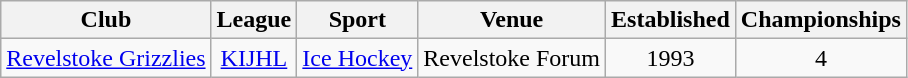<table class="wikitable sortable" style="text-align:center">
<tr>
<th scope="col">Club</th>
<th scope="col">League</th>
<th scope="col">Sport</th>
<th scope="col">Venue</th>
<th scope="col">Established</th>
<th scope="col">Championships</th>
</tr>
<tr>
<td><a href='#'>Revelstoke Grizzlies</a></td>
<td><a href='#'>KIJHL</a></td>
<td><a href='#'>Ice Hockey</a></td>
<td>Revelstoke Forum</td>
<td>1993</td>
<td>4</td>
</tr>
</table>
